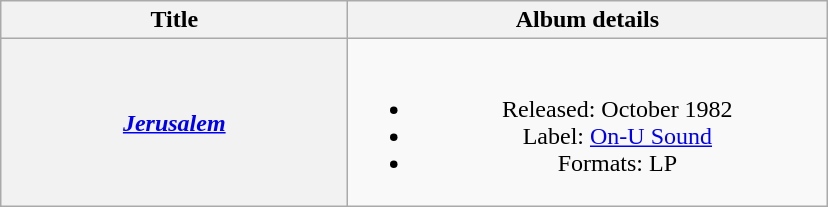<table class="wikitable plainrowheaders" style="text-align:center;">
<tr>
<th scope="col" rowspan="1" style="width:14em;">Title</th>
<th scope="col" rowspan="1" style="width:19.5em;">Album details</th>
</tr>
<tr>
<th scope="row"><em><a href='#'>Jerusalem</a></em></th>
<td><br><ul><li>Released: October 1982</li><li>Label: <a href='#'>On-U Sound</a></li><li>Formats: LP</li></ul></td>
</tr>
</table>
